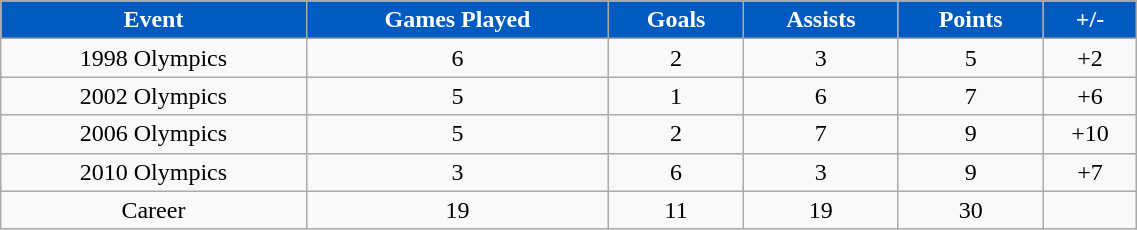<table class="wikitable" width="60%">
<tr align="center" style="background:#005ac0;color:#FFFFFF;">
<td><strong>Event</strong></td>
<td><strong>Games Played</strong></td>
<td><strong>Goals</strong></td>
<td><strong>Assists</strong></td>
<td><strong>Points</strong></td>
<td><strong>+/-</strong></td>
</tr>
<tr align="center" bgcolor="">
<td>1998 Olympics</td>
<td>6</td>
<td>2</td>
<td>3</td>
<td>5</td>
<td>+2</td>
</tr>
<tr align="center" bgcolor="">
<td>2002 Olympics</td>
<td>5</td>
<td>1</td>
<td>6</td>
<td>7</td>
<td>+6</td>
</tr>
<tr align="center" bgcolor="">
<td>2006 Olympics</td>
<td>5</td>
<td>2</td>
<td>7</td>
<td>9</td>
<td>+10</td>
</tr>
<tr align="center" bgcolor="">
<td>2010 Olympics</td>
<td>3</td>
<td>6</td>
<td>3</td>
<td>9</td>
<td>+7</td>
</tr>
<tr align="center" bgcolor="">
<td>Career</td>
<td>19</td>
<td>11</td>
<td>19</td>
<td>30</td>
</tr>
</table>
